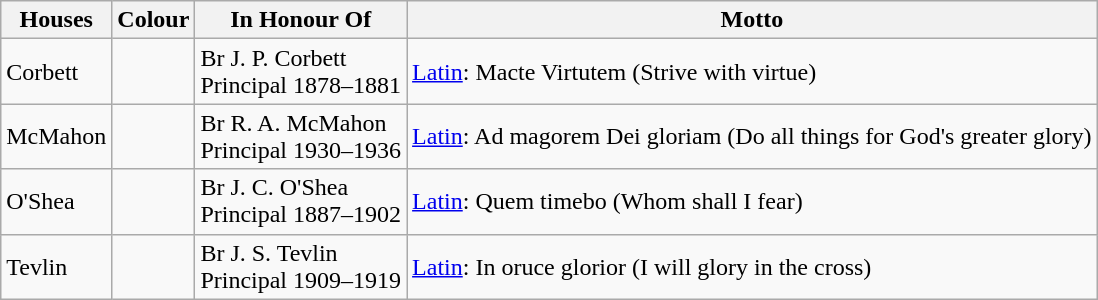<table class="wikitable">
<tr>
<th>Houses</th>
<th>Colour</th>
<th>In Honour Of</th>
<th>Motto</th>
</tr>
<tr>
<td>Corbett</td>
<td></td>
<td>Br J. P. Corbett<br>Principal 1878–1881</td>
<td><a href='#'>Latin</a>: Macte Virtutem (Strive with virtue)</td>
</tr>
<tr>
<td>McMahon</td>
<td></td>
<td>Br R. A. McMahon<br>Principal 1930–1936</td>
<td><a href='#'>Latin</a>: Ad magorem Dei gloriam (Do all things for God's greater glory)</td>
</tr>
<tr>
<td>O'Shea</td>
<td></td>
<td>Br J. C. O'Shea<br>Principal 1887–1902</td>
<td><a href='#'>Latin</a>: Quem timebo (Whom shall I fear)</td>
</tr>
<tr>
<td>Tevlin</td>
<td></td>
<td>Br J. S. Tevlin<br>Principal 1909–1919</td>
<td><a href='#'>Latin</a>: In oruce glorior (I will glory in the cross)</td>
</tr>
</table>
